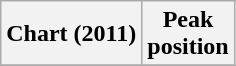<table class="wikitable">
<tr>
<th>Chart (2011)</th>
<th>Peak<br>position</th>
</tr>
<tr>
</tr>
</table>
